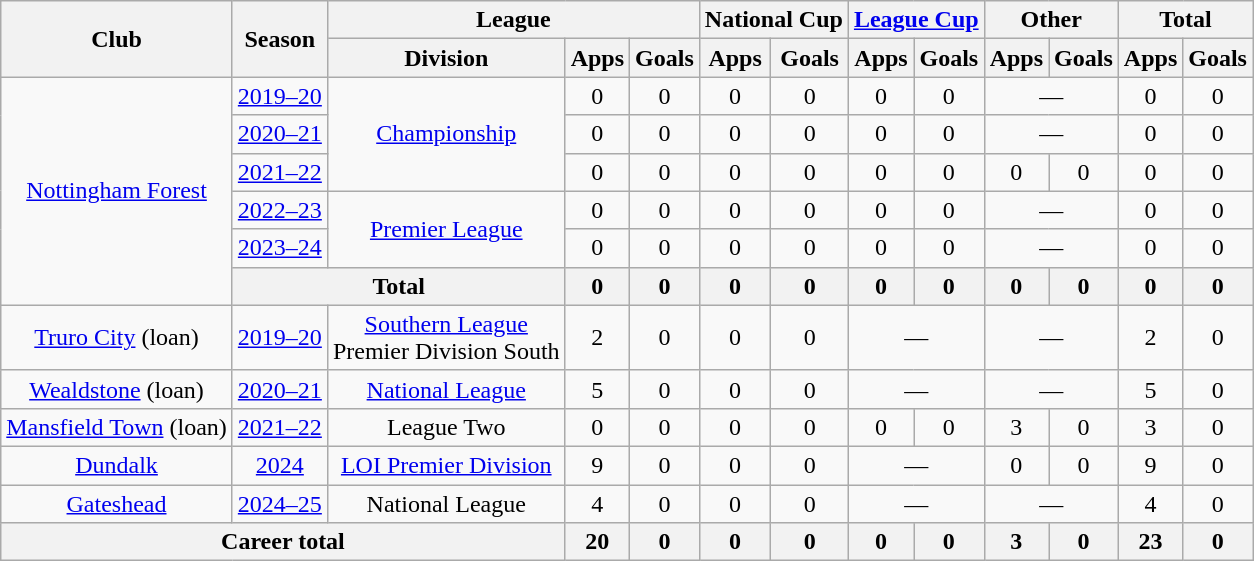<table class="wikitable" style="text-align: center">
<tr>
<th rowspan="2">Club</th>
<th rowspan="2">Season</th>
<th colspan="3">League</th>
<th colspan="2">National Cup</th>
<th colspan="2"><a href='#'>League Cup</a></th>
<th colspan="2">Other</th>
<th colspan="2">Total</th>
</tr>
<tr>
<th>Division</th>
<th>Apps</th>
<th>Goals</th>
<th>Apps</th>
<th>Goals</th>
<th>Apps</th>
<th>Goals</th>
<th>Apps</th>
<th>Goals</th>
<th>Apps</th>
<th>Goals</th>
</tr>
<tr>
<td rowspan="6"><a href='#'>Nottingham Forest</a></td>
<td><a href='#'>2019–20</a></td>
<td rowspan="3"><a href='#'>Championship</a></td>
<td>0</td>
<td>0</td>
<td>0</td>
<td>0</td>
<td>0</td>
<td>0</td>
<td colspan=2>—</td>
<td>0</td>
<td>0</td>
</tr>
<tr>
<td><a href='#'>2020–21</a></td>
<td>0</td>
<td>0</td>
<td>0</td>
<td>0</td>
<td>0</td>
<td>0</td>
<td colspan=2>—</td>
<td>0</td>
<td>0</td>
</tr>
<tr>
<td><a href='#'>2021–22</a></td>
<td>0</td>
<td>0</td>
<td>0</td>
<td>0</td>
<td>0</td>
<td>0</td>
<td>0</td>
<td>0</td>
<td>0</td>
<td>0</td>
</tr>
<tr>
<td><a href='#'>2022–23</a></td>
<td rowspan="2"><a href='#'>Premier League</a></td>
<td>0</td>
<td>0</td>
<td>0</td>
<td>0</td>
<td>0</td>
<td>0</td>
<td colspan=2>—</td>
<td>0</td>
<td>0</td>
</tr>
<tr>
<td><a href='#'>2023–24</a></td>
<td>0</td>
<td>0</td>
<td>0</td>
<td>0</td>
<td>0</td>
<td>0</td>
<td colspan=2>—</td>
<td>0</td>
<td>0</td>
</tr>
<tr>
<th colspan=2>Total</th>
<th>0</th>
<th>0</th>
<th>0</th>
<th>0</th>
<th>0</th>
<th>0</th>
<th>0</th>
<th>0</th>
<th>0</th>
<th>0</th>
</tr>
<tr>
<td><a href='#'>Truro City</a> (loan)</td>
<td><a href='#'>2019–20</a></td>
<td><a href='#'>Southern League</a><br>Premier Division South</td>
<td>2</td>
<td>0</td>
<td>0</td>
<td>0</td>
<td colspan=2>—</td>
<td colspan=2>—</td>
<td>2</td>
<td>0</td>
</tr>
<tr>
<td><a href='#'>Wealdstone</a> (loan)</td>
<td><a href='#'>2020–21</a></td>
<td><a href='#'>National League</a></td>
<td>5</td>
<td>0</td>
<td>0</td>
<td>0</td>
<td colspan=2>—</td>
<td colspan=2>—</td>
<td>5</td>
<td>0</td>
</tr>
<tr>
<td><a href='#'>Mansfield Town</a> (loan)</td>
<td><a href='#'>2021–22</a></td>
<td>League Two</td>
<td>0</td>
<td>0</td>
<td>0</td>
<td>0</td>
<td>0</td>
<td>0</td>
<td>3</td>
<td>0</td>
<td>3</td>
<td>0</td>
</tr>
<tr>
<td><a href='#'>Dundalk</a></td>
<td><a href='#'>2024</a></td>
<td><a href='#'>LOI Premier Division</a></td>
<td>9</td>
<td>0</td>
<td>0</td>
<td>0</td>
<td colspan=2>—</td>
<td>0</td>
<td>0</td>
<td>9</td>
<td>0</td>
</tr>
<tr>
<td><a href='#'>Gateshead</a></td>
<td><a href='#'>2024–25</a></td>
<td>National League</td>
<td>4</td>
<td>0</td>
<td>0</td>
<td>0</td>
<td colspan=2>—</td>
<td colspan=2>—</td>
<td>4</td>
<td>0</td>
</tr>
<tr>
<th colspan=3>Career total</th>
<th>20</th>
<th>0</th>
<th>0</th>
<th>0</th>
<th>0</th>
<th>0</th>
<th>3</th>
<th>0</th>
<th>23</th>
<th>0</th>
</tr>
</table>
